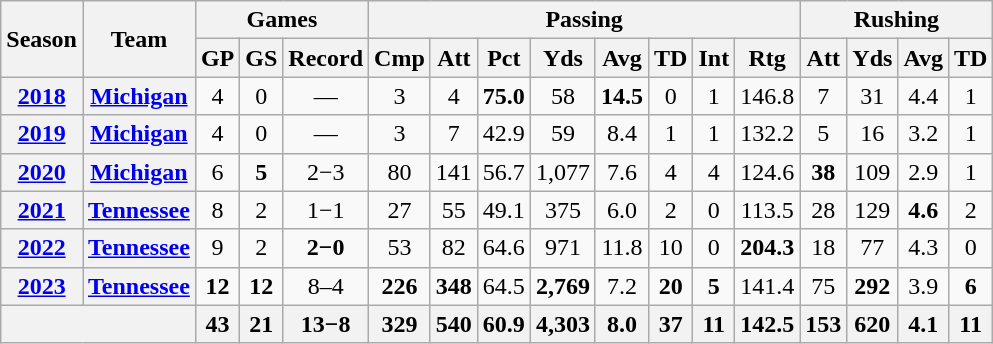<table class="wikitable" style="text-align:center;">
<tr>
<th rowspan="2">Season</th>
<th rowspan="2">Team</th>
<th colspan="3">Games</th>
<th colspan="8">Passing</th>
<th colspan="5">Rushing</th>
</tr>
<tr>
<th>GP</th>
<th>GS</th>
<th>Record</th>
<th>Cmp</th>
<th>Att</th>
<th>Pct</th>
<th>Yds</th>
<th>Avg</th>
<th>TD</th>
<th>Int</th>
<th>Rtg</th>
<th>Att</th>
<th>Yds</th>
<th>Avg</th>
<th>TD</th>
</tr>
<tr>
<th><a href='#'>2018</a></th>
<th><a href='#'>Michigan</a></th>
<td>4</td>
<td>0</td>
<td>—</td>
<td>3</td>
<td>4</td>
<td><strong>75.0</strong></td>
<td>58</td>
<td><strong>14.5</strong></td>
<td>0</td>
<td>1</td>
<td>146.8</td>
<td>7</td>
<td>31</td>
<td>4.4</td>
<td>1</td>
</tr>
<tr>
<th><a href='#'>2019</a></th>
<th><a href='#'>Michigan</a></th>
<td>4</td>
<td>0</td>
<td>—</td>
<td>3</td>
<td>7</td>
<td>42.9</td>
<td>59</td>
<td>8.4</td>
<td>1</td>
<td>1</td>
<td>132.2</td>
<td>5</td>
<td>16</td>
<td>3.2</td>
<td>1</td>
</tr>
<tr>
<th><a href='#'>2020</a></th>
<th><a href='#'>Michigan</a></th>
<td>6</td>
<td><strong>5</strong></td>
<td>2−3</td>
<td>80</td>
<td>141</td>
<td>56.7</td>
<td>1,077</td>
<td>7.6</td>
<td>4</td>
<td>4</td>
<td>124.6</td>
<td><strong>38</strong></td>
<td>109</td>
<td>2.9</td>
<td>1</td>
</tr>
<tr>
<th><a href='#'>2021</a></th>
<th><a href='#'>Tennessee</a></th>
<td>8</td>
<td>2</td>
<td>1−1</td>
<td>27</td>
<td>55</td>
<td>49.1</td>
<td>375</td>
<td>6.0</td>
<td>2</td>
<td>0</td>
<td>113.5</td>
<td>28</td>
<td>129</td>
<td><strong>4.6</strong></td>
<td>2</td>
</tr>
<tr>
<th><a href='#'>2022</a></th>
<th><a href='#'>Tennessee</a></th>
<td>9</td>
<td>2</td>
<td><strong>2−0</strong></td>
<td>53</td>
<td>82</td>
<td>64.6</td>
<td>971</td>
<td>11.8</td>
<td>10</td>
<td>0</td>
<td><strong>204.3</strong></td>
<td>18</td>
<td>77</td>
<td>4.3</td>
<td>0</td>
</tr>
<tr>
<th><a href='#'>2023</a></th>
<th><a href='#'>Tennessee</a></th>
<td><strong>12</strong></td>
<td><strong>12</strong></td>
<td>8–4</td>
<td><strong>226</strong></td>
<td><strong>348</strong></td>
<td>64.5</td>
<td><strong>2,769</strong></td>
<td>7.2</td>
<td><strong>20</strong></td>
<td><strong>5</strong></td>
<td>141.4</td>
<td>75</td>
<td><strong>292</strong></td>
<td>3.9</td>
<td><strong>6</strong></td>
</tr>
<tr>
<th colspan="2"></th>
<th>43</th>
<th>21</th>
<th>13−8</th>
<th>329</th>
<th>540</th>
<th>60.9</th>
<th>4,303</th>
<th>8.0</th>
<th>37</th>
<th>11</th>
<th>142.5</th>
<th>153</th>
<th>620</th>
<th>4.1</th>
<th>11</th>
</tr>
</table>
